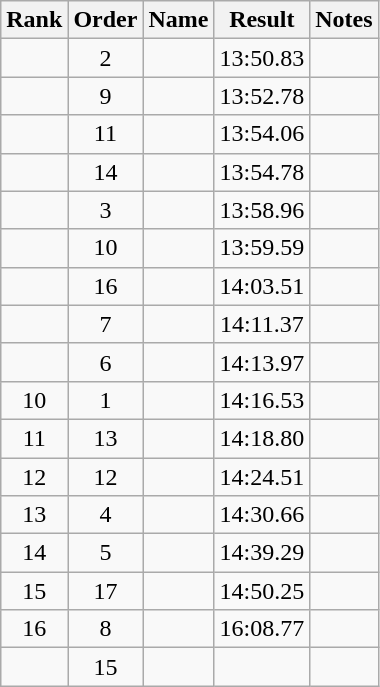<table class="wikitable sortable" style="text-align:center">
<tr>
<th>Rank</th>
<th>Order</th>
<th>Name</th>
<th>Result</th>
<th>Notes</th>
</tr>
<tr>
<td></td>
<td>2</td>
<td align="left"></td>
<td>13:50.83</td>
<td></td>
</tr>
<tr>
<td></td>
<td>9</td>
<td align="left"></td>
<td>13:52.78</td>
<td></td>
</tr>
<tr>
<td></td>
<td>11</td>
<td align="left"></td>
<td>13:54.06</td>
<td></td>
</tr>
<tr>
<td></td>
<td>14</td>
<td align="left"></td>
<td>13:54.78</td>
<td></td>
</tr>
<tr>
<td></td>
<td>3</td>
<td align="left"></td>
<td>13:58.96</td>
<td></td>
</tr>
<tr>
<td></td>
<td>10</td>
<td align="left"></td>
<td>13:59.59</td>
<td></td>
</tr>
<tr>
<td></td>
<td>16</td>
<td align="left"></td>
<td>14:03.51</td>
<td></td>
</tr>
<tr>
<td></td>
<td>7</td>
<td align="left"></td>
<td>14:11.37</td>
<td></td>
</tr>
<tr>
<td></td>
<td>6</td>
<td align="left"></td>
<td>14:13.97</td>
<td></td>
</tr>
<tr>
<td>10</td>
<td>1</td>
<td align="left"></td>
<td>14:16.53</td>
<td></td>
</tr>
<tr>
<td>11</td>
<td>13</td>
<td align="left"></td>
<td>14:18.80</td>
<td></td>
</tr>
<tr>
<td>12</td>
<td>12</td>
<td align="left"></td>
<td>14:24.51</td>
<td></td>
</tr>
<tr>
<td>13</td>
<td>4</td>
<td align="left"></td>
<td>14:30.66</td>
<td></td>
</tr>
<tr>
<td>14</td>
<td>5</td>
<td align="left"></td>
<td>14:39.29</td>
<td></td>
</tr>
<tr>
<td>15</td>
<td>17</td>
<td align="left"></td>
<td>14:50.25</td>
<td></td>
</tr>
<tr>
<td>16</td>
<td>8</td>
<td align="left"></td>
<td>16:08.77</td>
<td></td>
</tr>
<tr>
<td></td>
<td>15</td>
<td align="left"></td>
<td></td>
<td></td>
</tr>
</table>
